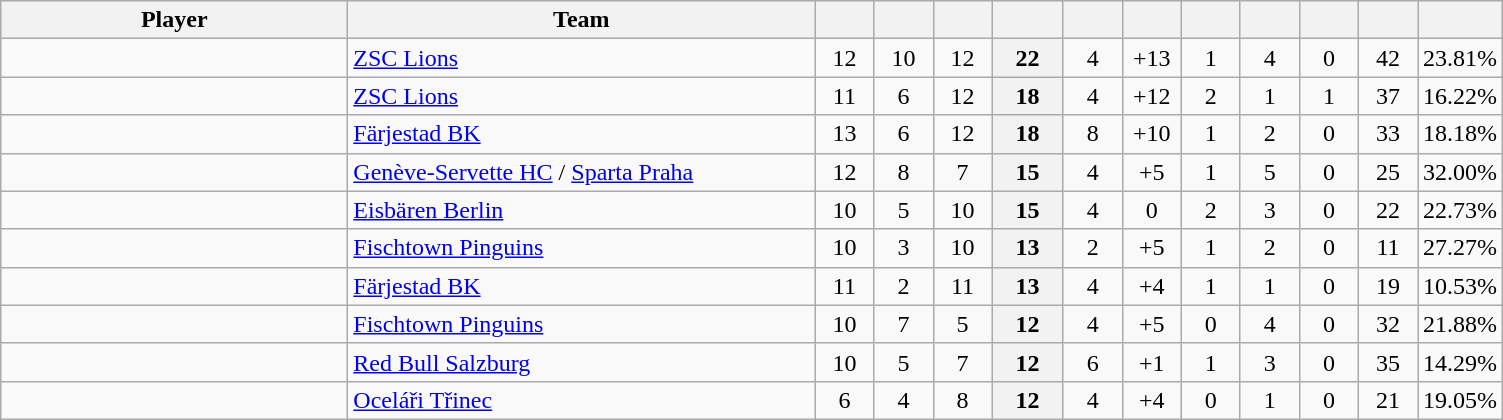<table class="wikitable sortable" style="text-align: center">
<tr>
<th style="width: 14em;">Player</th>
<th style="width: 19em;">Team</th>
<th style="width: 2em;"></th>
<th style="width: 2em;"></th>
<th style="width: 2em;"></th>
<th style="width: 2.5em;"></th>
<th style="width: 2em;"></th>
<th data-sort-type="number" style="width: 2em;"></th>
<th style="width: 2em;"></th>
<th style="width: 2em;"></th>
<th style="width: 2em;"></th>
<th style="width: 2em;"></th>
<th style="width: 2em;"></th>
</tr>
<tr>
<td style="text-align:left;"> </td>
<td style="text-align:left;"> <a href='#'>ZSC Lions</a></td>
<td>12</td>
<td>10</td>
<td>12</td>
<th>22</th>
<td>4</td>
<td>+13</td>
<td>1</td>
<td>4</td>
<td>0</td>
<td>42</td>
<td>23.81%</td>
</tr>
<tr>
<td style="text-align:left;"> </td>
<td style="text-align:left;"> <a href='#'>ZSC Lions</a></td>
<td>11</td>
<td>6</td>
<td>12</td>
<th>18</th>
<td>4</td>
<td>+12</td>
<td>2</td>
<td>1</td>
<td>1</td>
<td>37</td>
<td>16.22%</td>
</tr>
<tr>
<td style="text-align:left;"> </td>
<td style="text-align:left;"> <a href='#'>Färjestad BK</a></td>
<td>13</td>
<td>6</td>
<td>12</td>
<th>18</th>
<td>8</td>
<td>+10</td>
<td>1</td>
<td>2</td>
<td>0</td>
<td>33</td>
<td>18.18%</td>
</tr>
<tr>
<td style="text-align:left;"> </td>
<td style="text-align:left;"> <a href='#'>Genève-Servette HC</a> /  <a href='#'>Sparta Praha</a></td>
<td>12</td>
<td>8</td>
<td>7</td>
<th>15</th>
<td>4</td>
<td>+5</td>
<td>1</td>
<td>5</td>
<td>0</td>
<td>25</td>
<td>32.00%</td>
</tr>
<tr>
<td style="text-align:left;"> </td>
<td style="text-align:left;"> <a href='#'>Eisbären Berlin</a></td>
<td>10</td>
<td>5</td>
<td>10</td>
<th>15</th>
<td>4</td>
<td>0</td>
<td>2</td>
<td>3</td>
<td>0</td>
<td>22</td>
<td>22.73%</td>
</tr>
<tr>
<td style="text-align:left;"> </td>
<td style="text-align:left;"> <a href='#'>Fischtown Pinguins</a></td>
<td>10</td>
<td>3</td>
<td>10</td>
<th>13</th>
<td>2</td>
<td>+5</td>
<td>1</td>
<td>2</td>
<td>0</td>
<td>11</td>
<td>27.27%</td>
</tr>
<tr>
<td style="text-align:left;"> </td>
<td style="text-align:left;"> <a href='#'>Färjestad BK</a></td>
<td>11</td>
<td>2</td>
<td>11</td>
<th>13</th>
<td>4</td>
<td>+4</td>
<td>1</td>
<td>1</td>
<td>0</td>
<td>19</td>
<td>10.53%</td>
</tr>
<tr>
<td style="text-align:left;"> </td>
<td style="text-align:left;"> <a href='#'>Fischtown Pinguins</a></td>
<td>10</td>
<td>7</td>
<td>5</td>
<th>12</th>
<td>4</td>
<td>+5</td>
<td>0</td>
<td>4</td>
<td>0</td>
<td>32</td>
<td>21.88%</td>
</tr>
<tr>
<td style="text-align:left;"> </td>
<td style="text-align:left;"> <a href='#'>Red Bull Salzburg</a></td>
<td>10</td>
<td>5</td>
<td>7</td>
<th>12</th>
<td>6</td>
<td>+1</td>
<td>1</td>
<td>3</td>
<td>0</td>
<td>35</td>
<td>14.29%</td>
</tr>
<tr>
<td style="text-align:left;"> </td>
<td style="text-align:left;"> <a href='#'>Oceláři Třinec</a></td>
<td>6</td>
<td>4</td>
<td>8</td>
<th>12</th>
<td>4</td>
<td>+4</td>
<td>0</td>
<td>1</td>
<td>0</td>
<td>21</td>
<td>19.05%</td>
</tr>
</table>
